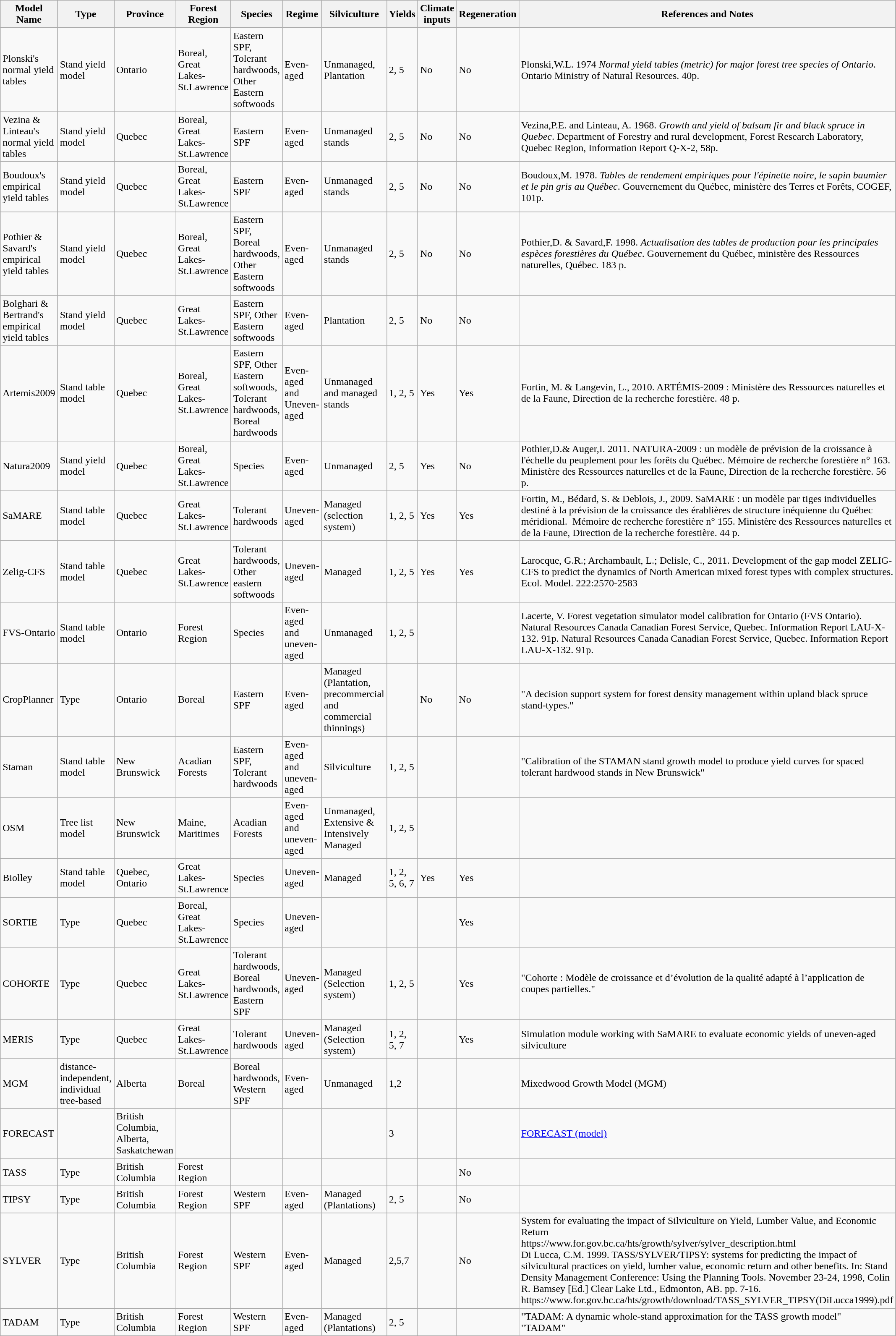<table class="wikitable sortable">
<tr>
<th>Model Name</th>
<th>Type</th>
<th>Province</th>
<th>Forest Region</th>
<th>Species</th>
<th>Regime</th>
<th>Silviculture</th>
<th>Yields</th>
<th>Climate inputs</th>
<th>Regeneration</th>
<th>References and Notes</th>
</tr>
<tr>
<td>Plonski's normal yield tables</td>
<td>Stand yield model</td>
<td>Ontario</td>
<td>Boreal, Great Lakes-St.Lawrence</td>
<td>Eastern SPF, Tolerant hardwoods, Other Eastern softwoods</td>
<td>Even-aged</td>
<td>Unmanaged, Plantation</td>
<td>2, 5</td>
<td>No</td>
<td>No</td>
<td>Plonski,W.L. 1974 <em>Normal yield tables (metric) for major forest tree species of Ontario</em>. Ontario Ministry of Natural Resources. 40p.</td>
</tr>
<tr>
<td>Vezina & Linteau's normal yield tables</td>
<td>Stand yield model</td>
<td>Quebec</td>
<td>Boreal, Great Lakes-St.Lawrence</td>
<td>Eastern SPF</td>
<td>Even-aged</td>
<td>Unmanaged stands</td>
<td>2, 5</td>
<td>No</td>
<td>No</td>
<td>Vezina,P.E. and Linteau, A. 1968. <em>Growth and yield of balsam fir and black spruce in Quebec</em>. Department of Forestry and rural development, Forest Research Laboratory, Quebec Region, Information Report Q-X-2, 58p.</td>
</tr>
<tr>
<td>Boudoux's empirical yield tables</td>
<td>Stand yield model</td>
<td>Quebec</td>
<td>Boreal, Great Lakes-St.Lawrence</td>
<td>Eastern SPF</td>
<td>Even-aged</td>
<td>Unmanaged stands</td>
<td>2, 5</td>
<td>No</td>
<td>No</td>
<td>Boudoux,M. 1978. <em>Tables de rendement empiriques pour l'épinette noire, le sapin baumier et le pin gris au Québec</em>. Gouvernement du Québec, ministère des Terres et Forêts, COGEF, 101p.</td>
</tr>
<tr>
<td>Pothier & Savard's empirical yield tables</td>
<td>Stand yield model</td>
<td>Quebec</td>
<td>Boreal, Great Lakes-St.Lawrence</td>
<td>Eastern SPF, Boreal hardwoods, Other Eastern softwoods</td>
<td>Even-aged</td>
<td>Unmanaged stands</td>
<td>2, 5</td>
<td>No</td>
<td>No</td>
<td>Pothier,D. & Savard,F. 1998. <em>Actualisation des tables de production pour les principales espèces forestières du Québec</em>. Gouvernement du Québec, ministère des Ressources naturelles, Québec. 183 p.</td>
</tr>
<tr>
<td>Bolghari & Bertrand's empirical yield tables</td>
<td>Stand yield model</td>
<td>Quebec</td>
<td>Great Lakes-St.Lawrence</td>
<td>Eastern SPF, Other Eastern softwoods</td>
<td>Even-aged</td>
<td>Plantation</td>
<td>2, 5</td>
<td>No</td>
<td>No</td>
<td></td>
</tr>
<tr>
<td>Artemis2009</td>
<td>Stand table model</td>
<td>Quebec</td>
<td>Boreal, Great Lakes-St.Lawrence</td>
<td>Eastern SPF, Other Eastern softwoods, Tolerant hardwoods, Boreal hardwoods</td>
<td>Even-aged and Uneven-aged</td>
<td>Unmanaged and managed stands</td>
<td>1, 2, 5</td>
<td>Yes</td>
<td>Yes</td>
<td>Fortin, M. & Langevin, L., 2010. ARTÉMIS-2009 :  Ministère des Ressources naturelles et de la Faune, Direction de la recherche forestière. 48 p.</td>
</tr>
<tr>
<td>Natura2009</td>
<td>Stand yield model</td>
<td>Quebec</td>
<td>Boreal, Great Lakes-St.Lawrence</td>
<td>Species</td>
<td>Even-aged</td>
<td>Unmanaged</td>
<td>2, 5</td>
<td>Yes</td>
<td>No</td>
<td>Pothier,D.& Auger,I.  2011. NATURA-2009 : un modèle de prévision de la croissance à l'échelle du peuplement pour les forêts du Québec. Mémoire de recherche forestière n° 163. Ministère des Ressources naturelles et de la Faune, Direction de la recherche forestière. 56 p.</td>
</tr>
<tr>
<td>SaMARE</td>
<td>Stand table model</td>
<td>Quebec</td>
<td>Great Lakes-St.Lawrence</td>
<td>Tolerant hardwoods</td>
<td>Uneven-aged</td>
<td>Managed (selection system)</td>
<td>1, 2, 5</td>
<td>Yes</td>
<td>Yes</td>
<td>Fortin, M., Bédard, S. & Deblois, J., 2009. SaMARE : un modèle par tiges individuelles destiné à la prévision de la croissance des érablières de structure inéquienne du Québec méridional.  Mémoire de recherche forestière n° 155. Ministère des Ressources naturelles et de la Faune, Direction de la recherche forestière. 44 p.</td>
</tr>
<tr>
<td>Zelig-CFS</td>
<td>Stand table model</td>
<td>Quebec</td>
<td>Great Lakes-St.Lawrence</td>
<td>Tolerant hardwoods, Other eastern softwoods</td>
<td>Uneven-aged</td>
<td>Managed</td>
<td>1, 2, 5</td>
<td>Yes</td>
<td>Yes</td>
<td>Larocque, G.R.; Archambault, L.; Delisle, C., 2011. Development of the gap model ZELIG-CFS to predict the dynamics of North American mixed forest types with complex structures. Ecol. Model. 222:2570-2583</td>
</tr>
<tr>
<td>FVS-Ontario</td>
<td>Stand table model</td>
<td>Ontario</td>
<td>Forest Region</td>
<td>Species</td>
<td>Even-aged and uneven-aged</td>
<td>Unmanaged</td>
<td>1, 2, 5</td>
<td></td>
<td></td>
<td>Lacerte, V. Forest vegetation simulator model calibration for Ontario (FVS Ontario). Natural Resources Canada Canadian Forest Service, Quebec. Information Report LAU-X-132. 91p. Natural Resources Canada Canadian Forest Service, Quebec. Information Report LAU-X-132. 91p.</td>
</tr>
<tr>
<td>CropPlanner</td>
<td>Type</td>
<td>Ontario</td>
<td>Boreal</td>
<td>Eastern SPF</td>
<td>Even-aged</td>
<td>Managed (Plantation, precommercial and commercial thinnings)</td>
<td></td>
<td>No</td>
<td>No</td>
<td>"A decision support system for forest density management within upland black spruce stand-types."</td>
</tr>
<tr>
<td>Staman</td>
<td>Stand table model</td>
<td>New Brunswick</td>
<td>Acadian Forests</td>
<td>Eastern SPF, Tolerant hardwoods</td>
<td>Even-aged and uneven-aged</td>
<td>Silviculture</td>
<td>1, 2, 5</td>
<td></td>
<td></td>
<td>"Calibration of the STAMAN stand growth model to produce yield curves for spaced tolerant hardwood stands in New Brunswick"</td>
</tr>
<tr>
<td>OSM</td>
<td>Tree list model</td>
<td>New Brunswick</td>
<td>Maine, Maritimes</td>
<td>Acadian Forests</td>
<td>Even-aged and uneven-aged</td>
<td>Unmanaged, Extensive & Intensively Managed</td>
<td>1, 2, 5</td>
<td></td>
<td></td>
<td></td>
</tr>
<tr>
<td>Biolley</td>
<td>Stand table model</td>
<td>Quebec, Ontario</td>
<td>Great Lakes-St.Lawrence</td>
<td>Species</td>
<td>Uneven-aged</td>
<td>Managed</td>
<td>1, 2, 5, 6, 7</td>
<td>Yes</td>
<td>Yes</td>
<td></td>
</tr>
<tr>
<td>SORTIE</td>
<td>Type</td>
<td>Quebec</td>
<td>Boreal, Great Lakes-St.Lawrence</td>
<td>Species</td>
<td>Uneven-aged</td>
<td></td>
<td></td>
<td></td>
<td>Yes</td>
<td></td>
</tr>
<tr>
<td>COHORTE</td>
<td>Type</td>
<td>Quebec</td>
<td>Great Lakes-St.Lawrence</td>
<td>Tolerant hardwoods, Boreal hardwoods, Eastern SPF</td>
<td>Uneven-aged</td>
<td>Managed (Selection system)</td>
<td>1, 2, 5</td>
<td></td>
<td>Yes</td>
<td>"Cohorte : Modèle de croissance et d’évolution de la qualité adapté à l’application de coupes partielles."</td>
</tr>
<tr>
<td>MERIS</td>
<td>Type</td>
<td>Quebec</td>
<td>Great Lakes-St.Lawrence</td>
<td>Tolerant hardwoods</td>
<td>Uneven-aged</td>
<td>Managed (Selection system)</td>
<td>1, 2, 5, 7</td>
<td></td>
<td>Yes</td>
<td>Simulation module working with SaMARE to evaluate economic yields of uneven-aged silviculture</td>
</tr>
<tr>
<td>MGM</td>
<td>distance-independent, individual tree-based</td>
<td>Alberta</td>
<td>Boreal</td>
<td>Boreal hardwoods, Western SPF</td>
<td>Even-aged</td>
<td>Unmanaged</td>
<td>1,2</td>
<td></td>
<td></td>
<td>Mixedwood Growth Model (MGM)</td>
</tr>
<tr>
<td>FORECAST</td>
<td></td>
<td>British Columbia, Alberta, Saskatchewan</td>
<td></td>
<td></td>
<td></td>
<td></td>
<td>3</td>
<td></td>
<td></td>
<td><a href='#'>FORECAST (model)</a></td>
</tr>
<tr>
<td>TASS</td>
<td>Type</td>
<td>British Columbia</td>
<td>Forest Region</td>
<td></td>
<td></td>
<td></td>
<td></td>
<td></td>
<td>No</td>
<td></td>
</tr>
<tr>
<td>TIPSY</td>
<td>Type</td>
<td>British Columbia</td>
<td>Forest Region</td>
<td>Western SPF</td>
<td>Even-aged</td>
<td>Managed (Plantations)</td>
<td>2, 5</td>
<td></td>
<td>No</td>
<td></td>
</tr>
<tr>
<td>SYLVER</td>
<td>Type</td>
<td>British Columbia</td>
<td>Forest Region</td>
<td>Western SPF</td>
<td>Even-aged</td>
<td>Managed</td>
<td>2,5,7</td>
<td></td>
<td>No</td>
<td>System for evaluating the impact of Silviculture on Yield, Lumber Value, and Economic Return<br>https://www.for.gov.bc.ca/hts/growth/sylver/sylver_description.html<br>Di Lucca, C.M. 1999. TASS/SYLVER/TIPSY: systems for predicting the impact of silvicultural practices on yield, lumber value, economic return and other benefits. In: Stand Density Management Conference: Using the Planning Tools. November 23-24, 1998, Colin R. Bamsey [Ed.] Clear Lake Ltd., Edmonton, AB. pp. 7-16. https://www.for.gov.bc.ca/hts/growth/download/TASS_SYLVER_TIPSY(DiLucca1999).pdf</td>
</tr>
<tr>
<td>TADAM</td>
<td>Type</td>
<td>British Columbia</td>
<td>Forest Region</td>
<td>Western SPF</td>
<td>Even-aged</td>
<td>Managed (Plantations)</td>
<td>2, 5</td>
<td></td>
<td></td>
<td>"TADAM: A dynamic whole-stand approximation for the TASS growth model"<br>"TADAM"</td>
</tr>
</table>
